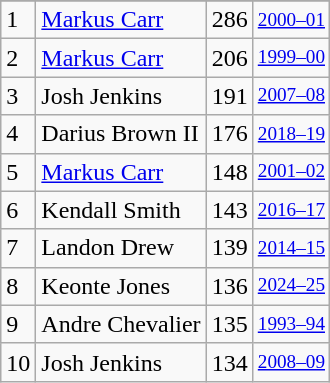<table class="wikitable">
<tr>
</tr>
<tr>
<td>1</td>
<td><a href='#'>Markus Carr</a></td>
<td>286</td>
<td style="font-size:80%;"><a href='#'>2000–01</a></td>
</tr>
<tr>
<td>2</td>
<td><a href='#'>Markus Carr</a></td>
<td>206</td>
<td style="font-size:80%;"><a href='#'>1999–00</a></td>
</tr>
<tr>
<td>3</td>
<td>Josh Jenkins</td>
<td>191</td>
<td style="font-size:80%;"><a href='#'>2007–08</a></td>
</tr>
<tr>
<td>4</td>
<td>Darius Brown II</td>
<td>176</td>
<td style="font-size:80%;"><a href='#'>2018–19</a></td>
</tr>
<tr>
<td>5</td>
<td><a href='#'>Markus Carr</a></td>
<td>148</td>
<td style="font-size:80%;"><a href='#'>2001–02</a></td>
</tr>
<tr>
<td>6</td>
<td>Kendall Smith</td>
<td>143</td>
<td style="font-size:80%;"><a href='#'>2016–17</a></td>
</tr>
<tr>
<td>7</td>
<td>Landon Drew</td>
<td>139</td>
<td style="font-size:80%;"><a href='#'>2014–15</a></td>
</tr>
<tr>
<td>8</td>
<td>Keonte Jones</td>
<td>136</td>
<td style="font-size:80%;"><a href='#'>2024–25</a></td>
</tr>
<tr>
<td>9</td>
<td>Andre Chevalier</td>
<td>135</td>
<td style="font-size:80%;"><a href='#'>1993–94</a></td>
</tr>
<tr>
<td>10</td>
<td>Josh Jenkins</td>
<td>134</td>
<td style="font-size:80%;"><a href='#'>2008–09</a></td>
</tr>
</table>
